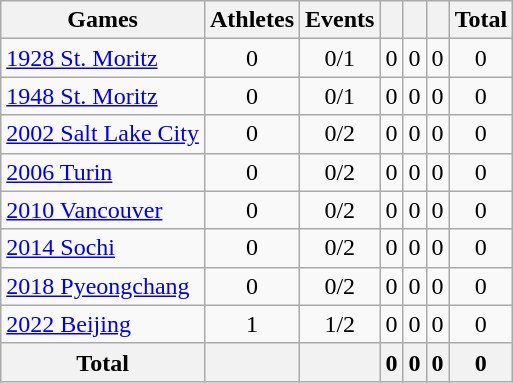<table class="wikitable sortable" style="text-align:center">
<tr>
<th>Games</th>
<th>Athletes</th>
<th>Events</th>
<th width:3em; font-weight:bold;"></th>
<th width:3em; font-weight:bold;"></th>
<th width:3em; font-weight:bold;"></th>
<th style="width:3; font-weight:bold;">Total</th>
</tr>
<tr>
<td align=left> <a href='#'>1928 St. Moritz</a></td>
<td>0</td>
<td>0/1</td>
<td>0</td>
<td>0</td>
<td>0</td>
<td>0</td>
</tr>
<tr>
<td align=left> <a href='#'>1948 St. Moritz</a></td>
<td>0</td>
<td>0/1</td>
<td>0</td>
<td>0</td>
<td>0</td>
<td>0</td>
</tr>
<tr>
<td align=left> <a href='#'>2002 Salt Lake City</a></td>
<td>0</td>
<td>0/2</td>
<td>0</td>
<td>0</td>
<td>0</td>
<td>0</td>
</tr>
<tr>
<td align=left> <a href='#'>2006 Turin</a></td>
<td>0</td>
<td>0/2</td>
<td>0</td>
<td>0</td>
<td>0</td>
<td>0</td>
</tr>
<tr>
<td align=left> <a href='#'>2010 Vancouver</a></td>
<td>0</td>
<td>0/2</td>
<td>0</td>
<td>0</td>
<td>0</td>
<td>0</td>
</tr>
<tr>
<td align=left> <a href='#'>2014 Sochi</a></td>
<td>0</td>
<td>0/2</td>
<td>0</td>
<td>0</td>
<td>0</td>
<td>0</td>
</tr>
<tr>
<td align=left> <a href='#'>2018 Pyeongchang</a></td>
<td>0</td>
<td>0/2</td>
<td>0</td>
<td>0</td>
<td>0</td>
<td>0</td>
</tr>
<tr>
<td align=left> <a href='#'>2022 Beijing</a></td>
<td>1</td>
<td>1/2</td>
<td>0</td>
<td>0</td>
<td>0</td>
<td>0</td>
</tr>
<tr>
<th>Total</th>
<th></th>
<th></th>
<th>0</th>
<th>0</th>
<th>0</th>
<th>0</th>
</tr>
</table>
